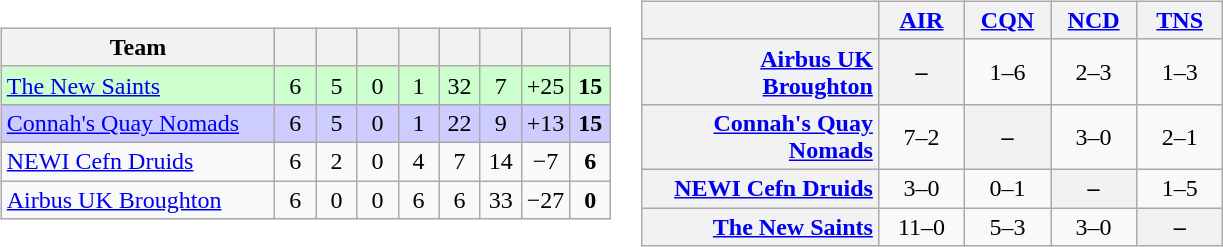<table>
<tr>
<td><br><table class="wikitable" style="text-align: center;">
<tr>
<th width=175>Team</th>
<th width=20></th>
<th width=20></th>
<th width=20></th>
<th width=20></th>
<th width=20></th>
<th width=20></th>
<th width=20></th>
<th width=20></th>
</tr>
<tr bgcolor="#ccffcc">
<td align=left><a href='#'>The New Saints</a></td>
<td>6</td>
<td>5</td>
<td>0</td>
<td>1</td>
<td>32</td>
<td>7</td>
<td>+25</td>
<td><strong>15</strong></td>
</tr>
<tr bgcolor="#ccccff">
<td align=left><a href='#'>Connah's Quay Nomads</a></td>
<td>6</td>
<td>5</td>
<td>0</td>
<td>1</td>
<td>22</td>
<td>9</td>
<td>+13</td>
<td><strong>15</strong></td>
</tr>
<tr>
<td align=left><a href='#'>NEWI Cefn Druids</a></td>
<td>6</td>
<td>2</td>
<td>0</td>
<td>4</td>
<td>7</td>
<td>14</td>
<td>−7</td>
<td><strong>6</strong></td>
</tr>
<tr>
<td align=left><a href='#'>Airbus UK Broughton</a></td>
<td>6</td>
<td>0</td>
<td>0</td>
<td>6</td>
<td>6</td>
<td>33</td>
<td>−27</td>
<td><strong>0</strong></td>
</tr>
</table>
</td>
<td><br><table class="wikitable" style="text-align:center">
<tr>
<th width="150"> </th>
<th width="50"><a href='#'>AIR</a></th>
<th width="50"><a href='#'>CQN</a></th>
<th width="50"><a href='#'>NCD</a></th>
<th width="50"><a href='#'>TNS</a></th>
</tr>
<tr>
<th style="text-align:right;"><a href='#'>Airbus UK Broughton</a></th>
<th>–</th>
<td title="Airbus UK Broughton v Connah's Quay Nomads">1–6</td>
<td title="Airbus UK Broughton v NEWI Cefn Druids">2–3</td>
<td title="Airbus UK Broughton v The New Saints">1–3</td>
</tr>
<tr>
<th style="text-align:right;"><a href='#'>Connah's Quay Nomads</a></th>
<td title="Connah's Quay Nomads v Airbus UK Broughton">7–2</td>
<th>–</th>
<td title="Connah's Quay Nomads v NEWI Cefn Druids">3–0</td>
<td title="Connah's Quay Nomads v The New Saints">2–1</td>
</tr>
<tr>
<th style="text-align:right;"><a href='#'>NEWI Cefn Druids</a></th>
<td title="NEWI Cefn Druids v Airbus UK Broughton">3–0</td>
<td title="NEWI Cefn Druids v Connah's Quay Nomads">0–1</td>
<th>–</th>
<td title="NEWI Cefn Druids v The New Saints">1–5</td>
</tr>
<tr>
<th style="text-align:right;"><a href='#'>The New Saints</a></th>
<td title="The New Saints v Airbus UK Broughton">11–0</td>
<td title="The New Saints v Connah's Quay Nomads">5–3</td>
<td title="The New Saints v NEWI Cefn Druids">3–0</td>
<th>–</th>
</tr>
</table>
</td>
</tr>
</table>
